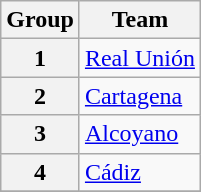<table class="wikitable">
<tr>
<th>Group</th>
<th>Team</th>
</tr>
<tr>
<th>1</th>
<td><a href='#'>Real Unión</a></td>
</tr>
<tr>
<th>2</th>
<td><a href='#'>Cartagena</a></td>
</tr>
<tr>
<th>3</th>
<td><a href='#'>Alcoyano</a></td>
</tr>
<tr>
<th>4</th>
<td><a href='#'>Cádiz</a></td>
</tr>
<tr>
</tr>
</table>
